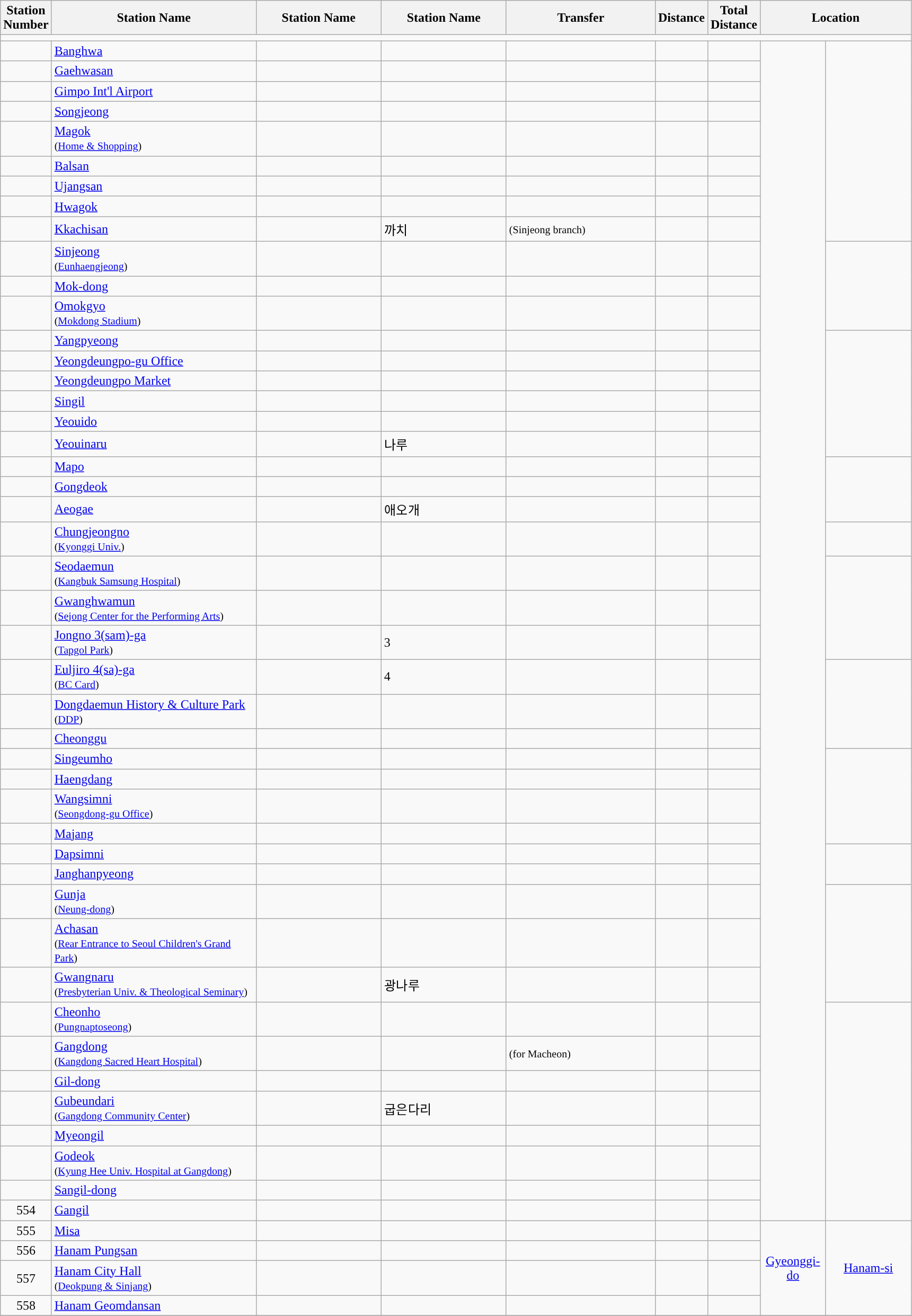<table class="wikitable">
<tr>
<th>Station<br>Number</th>
<th width = "250pt">Station Name<br></th>
<th width = "150pt">Station Name<br></th>
<th width = "150pt">Station Name<br></th>
<th width = "180pt">Transfer</th>
<th>Distance<br></th>
<th>Total<br>Distance</th>
<th colspan = "2">Location</th>
</tr>
<tr style="background:#">
<td colspan = "10"></td>
</tr>
<tr>
<td></td>
<td><a href='#'>Banghwa</a></td>
<td></td>
<td></td>
<td></td>
<td></td>
<td></td>
<td rowspan = "45" width = "75pt"></td>
<td rowspan = "9" width = "100pt"></td>
</tr>
<tr>
<td></td>
<td><a href='#'>Gaehwasan</a></td>
<td></td>
<td></td>
<td></td>
<td></td>
<td></td>
</tr>
<tr>
<td></td>
<td><a href='#'>Gimpo Int'l Airport</a></td>
<td></td>
<td></td>
<td>   </td>
<td></td>
<td></td>
</tr>
<tr>
<td></td>
<td><a href='#'>Songjeong</a></td>
<td></td>
<td></td>
<td></td>
<td></td>
<td></td>
</tr>
<tr>
<td></td>
<td><a href='#'>Magok</a> <br><small>(<a href='#'>Home & Shopping</a>)</small></td>
<td></td>
<td></td>
<td></td>
<td></td>
<td></td>
</tr>
<tr>
<td></td>
<td><a href='#'>Balsan</a></td>
<td></td>
<td></td>
<td></td>
<td></td>
<td></td>
</tr>
<tr>
<td></td>
<td><a href='#'>Ujangsan</a></td>
<td></td>
<td></td>
<td></td>
<td></td>
<td></td>
</tr>
<tr>
<td></td>
<td><a href='#'>Hwagok</a></td>
<td></td>
<td></td>
<td></td>
<td></td>
<td></td>
</tr>
<tr>
<td></td>
<td><a href='#'>Kkachisan</a></td>
<td></td>
<td>까치</td>
<td> <small>(Sinjeong branch)</small></td>
<td></td>
<td></td>
</tr>
<tr>
<td></td>
<td><a href='#'>Sinjeong</a> <br><small>(<a href='#'>Eunhaengjeong</a>)</small></td>
<td></td>
<td></td>
<td></td>
<td></td>
<td></td>
<td rowspan = "3"></td>
</tr>
<tr>
<td></td>
<td><a href='#'>Mok-dong</a></td>
<td></td>
<td></td>
<td></td>
<td></td>
<td></td>
</tr>
<tr>
<td></td>
<td><a href='#'>Omokgyo</a> <br><small>(<a href='#'>Mokdong Stadium</a>)</small></td>
<td></td>
<td></td>
<td></td>
<td></td>
<td></td>
</tr>
<tr>
<td></td>
<td><a href='#'>Yangpyeong</a></td>
<td></td>
<td></td>
<td></td>
<td></td>
<td></td>
<td rowspan = "6"></td>
</tr>
<tr>
<td></td>
<td><a href='#'>Yeongdeungpo-gu Office</a></td>
<td></td>
<td></td>
<td></td>
<td></td>
<td></td>
</tr>
<tr>
<td></td>
<td><a href='#'>Yeongdeungpo Market</a></td>
<td></td>
<td></td>
<td></td>
<td></td>
<td></td>
</tr>
<tr>
<td></td>
<td><a href='#'>Singil</a></td>
<td></td>
<td></td>
<td></td>
<td></td>
<td></td>
</tr>
<tr>
<td></td>
<td><a href='#'>Yeouido</a></td>
<td></td>
<td></td>
<td></td>
<td></td>
<td></td>
</tr>
<tr>
<td></td>
<td><a href='#'>Yeouinaru</a></td>
<td></td>
<td>나루</td>
<td></td>
<td></td>
<td></td>
</tr>
<tr>
<td></td>
<td><a href='#'>Mapo</a></td>
<td></td>
<td></td>
<td></td>
<td></td>
<td></td>
<td rowspan = "3"></td>
</tr>
<tr>
<td></td>
<td><a href='#'>Gongdeok</a></td>
<td></td>
<td></td>
<td>  </td>
<td></td>
<td></td>
</tr>
<tr>
<td></td>
<td><a href='#'>Aeogae</a></td>
<td></td>
<td>애오개</td>
<td></td>
<td></td>
<td></td>
</tr>
<tr>
<td></td>
<td><a href='#'>Chungjeongno</a> <br><small>(<a href='#'>Kyonggi Univ.</a>)</small></td>
<td></td>
<td></td>
<td></td>
<td></td>
<td></td>
<td></td>
</tr>
<tr>
<td></td>
<td><a href='#'>Seodaemun</a> <br><small>(<a href='#'>Kangbuk Samsung Hospital</a>)</small></td>
<td></td>
<td></td>
<td></td>
<td></td>
<td></td>
<td rowspan = "3"></td>
</tr>
<tr>
<td></td>
<td><a href='#'>Gwanghwamun</a> <br><small>(<a href='#'>Sejong Center for the Performing Arts</a>)</small></td>
<td></td>
<td></td>
<td></td>
<td></td>
<td></td>
</tr>
<tr>
<td></td>
<td><a href='#'>Jongno 3(sam)-ga</a> <br><small>(<a href='#'>Tapgol Park</a>)</small></td>
<td></td>
<td>3</td>
<td> </td>
<td></td>
<td></td>
</tr>
<tr>
<td></td>
<td><a href='#'>Euljiro 4(sa)-ga</a> <br><small>(<a href='#'>BC Card</a>)</small></td>
<td></td>
<td>4</td>
<td></td>
<td></td>
<td></td>
<td rowspan = "3"></td>
</tr>
<tr>
<td></td>
<td><a href='#'>Dongdaemun History & Culture Park</a> <br><small>(<a href='#'>DDP</a>)</small></td>
<td></td>
<td></td>
<td> </td>
<td></td>
<td></td>
</tr>
<tr>
<td></td>
<td><a href='#'>Cheonggu</a></td>
<td></td>
<td></td>
<td></td>
<td></td>
<td></td>
</tr>
<tr>
<td></td>
<td><a href='#'>Singeumho</a></td>
<td></td>
<td></td>
<td></td>
<td></td>
<td></td>
<td rowspan = "4"></td>
</tr>
<tr>
<td></td>
<td><a href='#'>Haengdang</a></td>
<td></td>
<td></td>
<td></td>
<td></td>
<td></td>
</tr>
<tr>
<td></td>
<td><a href='#'>Wangsimni</a> <br><small>(<a href='#'>Seongdong-gu Office</a>)</small></td>
<td></td>
<td></td>
<td>  </td>
<td></td>
<td></td>
</tr>
<tr>
<td></td>
<td><a href='#'>Majang</a></td>
<td></td>
<td></td>
<td></td>
<td></td>
<td></td>
</tr>
<tr>
<td></td>
<td><a href='#'>Dapsimni</a></td>
<td></td>
<td></td>
<td></td>
<td></td>
<td></td>
<td rowspan = "2"></td>
</tr>
<tr>
<td></td>
<td><a href='#'>Janghanpyeong</a></td>
<td></td>
<td></td>
<td></td>
<td></td>
<td></td>
</tr>
<tr>
<td></td>
<td><a href='#'>Gunja</a> <br><small>(<a href='#'>Neung-dong</a>)</small></td>
<td></td>
<td></td>
<td></td>
<td></td>
<td></td>
<td rowspan = "3"></td>
</tr>
<tr>
<td></td>
<td><a href='#'>Achasan</a> <br><small>(<a href='#'>Rear Entrance to Seoul Children's Grand Park</a>)</small></td>
<td></td>
<td></td>
<td></td>
<td></td>
<td></td>
</tr>
<tr>
<td></td>
<td><a href='#'>Gwangnaru</a> <br><small>(<a href='#'>Presbyterian Univ. & Theological Seminary</a>)</small></td>
<td></td>
<td>광나루</td>
<td></td>
<td></td>
<td></td>
</tr>
<tr>
<td></td>
<td><a href='#'>Cheonho</a> <br><small>(<a href='#'>Pungnaptoseong</a>)</small></td>
<td></td>
<td></td>
<td></td>
<td></td>
<td></td>
<td rowspan = "8"></td>
</tr>
<tr>
<td></td>
<td><a href='#'>Gangdong</a> <br><small>(<a href='#'>Kangdong Sacred Heart Hospital</a>)</small></td>
<td></td>
<td></td>
<td> <small>(for Macheon)</small></td>
<td></td>
<td></td>
</tr>
<tr>
<td></td>
<td><a href='#'>Gil-dong</a></td>
<td></td>
<td></td>
<td></td>
<td></td>
<td></td>
</tr>
<tr>
<td></td>
<td><a href='#'>Gubeundari</a> <br><small>(<a href='#'>Gangdong Community Center</a>)</small></td>
<td></td>
<td>굽은다리</td>
<td></td>
<td></td>
<td></td>
</tr>
<tr>
<td></td>
<td><a href='#'>Myeongil</a></td>
<td></td>
<td></td>
<td></td>
<td></td>
<td></td>
</tr>
<tr>
<td></td>
<td><a href='#'>Godeok</a> <br><small>(<a href='#'>Kyung Hee Univ. Hospital at Gangdong</a>)</small></td>
<td></td>
<td></td>
<td></td>
<td></td>
<td></td>
</tr>
<tr>
<td></td>
<td><a href='#'>Sangil-dong</a></td>
<td></td>
<td></td>
<td></td>
<td></td>
<td></td>
</tr>
<tr>
<td align=center>554</td>
<td><a href='#'>Gangil</a></td>
<td></td>
<td></td>
<td></td>
<td></td>
<td></td>
</tr>
<tr>
<td align=center>555</td>
<td><a href='#'>Misa</a></td>
<td></td>
<td></td>
<td></td>
<td></td>
<td></td>
<td rowspan=4 align=center><a href='#'>Gyeonggi-do</a></td>
<td rowspan=4 align=center><a href='#'>Hanam-si</a></td>
</tr>
<tr>
<td align=center>556</td>
<td><a href='#'>Hanam Pungsan</a></td>
<td></td>
<td></td>
<td></td>
<td></td>
<td></td>
</tr>
<tr>
<td align=center>557</td>
<td><a href='#'>Hanam City Hall</a> <br><small>(<a href='#'>Deokpung & Sinjang</a>)</small></td>
<td></td>
<td></td>
<td></td>
<td></td>
<td></td>
</tr>
<tr>
<td align=center>558</td>
<td><a href='#'>Hanam Geomdansan</a></td>
<td></td>
<td></td>
<td></td>
<td></td>
<td></td>
</tr>
<tr style="background:#">
</tr>
</table>
